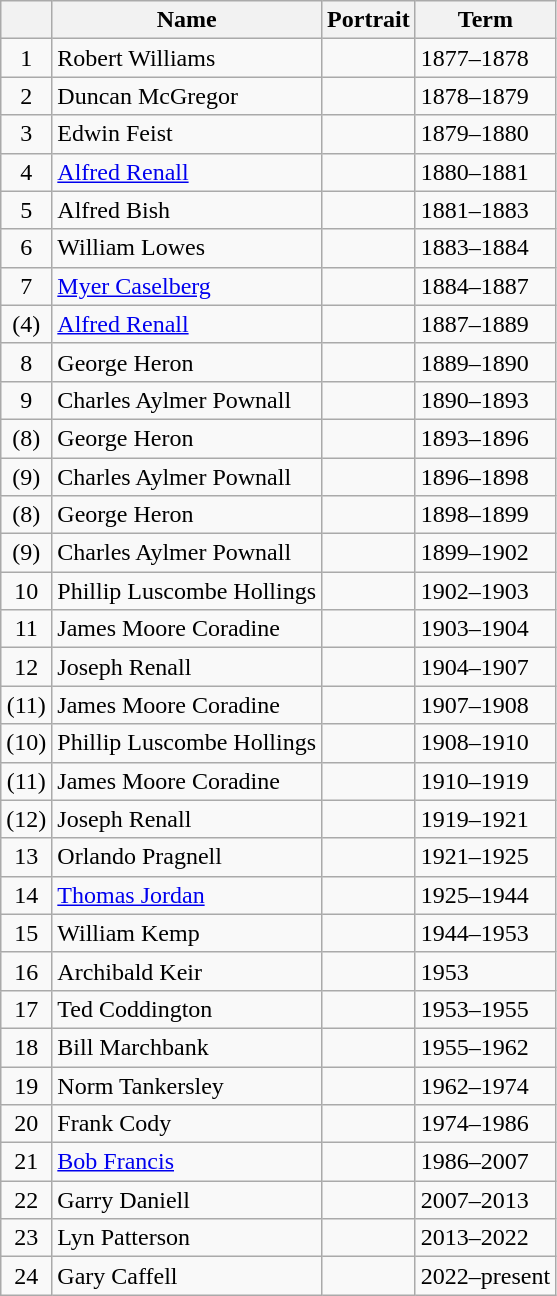<table class="wikitable">
<tr>
<th></th>
<th>Name</th>
<th>Portrait</th>
<th>Term</th>
</tr>
<tr>
<td align=center>1</td>
<td>Robert Williams</td>
<td></td>
<td>1877–1878</td>
</tr>
<tr>
<td align=center>2</td>
<td>Duncan McGregor</td>
<td></td>
<td>1878–1879</td>
</tr>
<tr>
<td align=center>3</td>
<td>Edwin Feist</td>
<td></td>
<td>1879–1880</td>
</tr>
<tr>
<td align=center>4</td>
<td><a href='#'>Alfred Renall</a></td>
<td></td>
<td>1880–1881</td>
</tr>
<tr>
<td align=center>5</td>
<td>Alfred Bish</td>
<td></td>
<td>1881–1883</td>
</tr>
<tr>
<td align=center>6</td>
<td>William Lowes</td>
<td></td>
<td>1883–1884</td>
</tr>
<tr>
<td align=center>7</td>
<td><a href='#'>Myer Caselberg</a></td>
<td></td>
<td>1884–1887</td>
</tr>
<tr>
<td align=center>(4)</td>
<td><a href='#'>Alfred Renall</a></td>
<td></td>
<td>1887–1889</td>
</tr>
<tr>
<td align=center>8</td>
<td>George Heron</td>
<td></td>
<td>1889–1890</td>
</tr>
<tr>
<td align=center>9</td>
<td>Charles Aylmer Pownall</td>
<td></td>
<td>1890–1893</td>
</tr>
<tr>
<td align=center>(8)</td>
<td>George Heron</td>
<td></td>
<td>1893–1896</td>
</tr>
<tr>
<td align=center>(9)</td>
<td>Charles Aylmer Pownall</td>
<td></td>
<td>1896–1898</td>
</tr>
<tr>
<td align=center>(8)</td>
<td>George Heron</td>
<td></td>
<td>1898–1899</td>
</tr>
<tr>
<td align=center>(9)</td>
<td>Charles Aylmer Pownall</td>
<td></td>
<td>1899–1902</td>
</tr>
<tr>
<td align=center>10</td>
<td>Phillip Luscombe Hollings</td>
<td></td>
<td>1902–1903</td>
</tr>
<tr>
<td align=center>11</td>
<td>James Moore Coradine</td>
<td></td>
<td>1903–1904</td>
</tr>
<tr>
<td align=center>12</td>
<td>Joseph Renall</td>
<td></td>
<td>1904–1907</td>
</tr>
<tr>
<td align=center>(11)</td>
<td>James Moore Coradine</td>
<td></td>
<td>1907–1908</td>
</tr>
<tr>
<td align=center>(10)</td>
<td>Phillip Luscombe Hollings</td>
<td></td>
<td>1908–1910</td>
</tr>
<tr>
<td align=center>(11)</td>
<td>James Moore Coradine</td>
<td></td>
<td>1910–1919</td>
</tr>
<tr>
<td align=center>(12)</td>
<td>Joseph Renall</td>
<td></td>
<td>1919–1921</td>
</tr>
<tr>
<td align=center>13</td>
<td>Orlando Pragnell</td>
<td></td>
<td>1921–1925</td>
</tr>
<tr>
<td align=center>14</td>
<td><a href='#'>Thomas Jordan</a></td>
<td></td>
<td>1925–1944</td>
</tr>
<tr>
<td align=center>15</td>
<td>William Kemp</td>
<td></td>
<td>1944–1953</td>
</tr>
<tr>
<td align=center>16</td>
<td>Archibald Keir</td>
<td></td>
<td>1953</td>
</tr>
<tr>
<td align=center>17</td>
<td>Ted Coddington</td>
<td></td>
<td>1953–1955</td>
</tr>
<tr>
<td align=center>18</td>
<td>Bill Marchbank</td>
<td></td>
<td>1955–1962</td>
</tr>
<tr>
<td align=center>19</td>
<td>Norm  Tankersley</td>
<td></td>
<td>1962–1974</td>
</tr>
<tr>
<td align=center>20</td>
<td>Frank Cody</td>
<td></td>
<td>1974–1986</td>
</tr>
<tr>
<td align=center>21</td>
<td><a href='#'>Bob Francis</a></td>
<td></td>
<td>1986–2007</td>
</tr>
<tr>
<td align=center>22</td>
<td>Garry Daniell</td>
<td></td>
<td>2007–2013</td>
</tr>
<tr>
<td align=center>23</td>
<td>Lyn Patterson</td>
<td></td>
<td>2013–2022</td>
</tr>
<tr>
<td align=center>24</td>
<td>Gary Caffell</td>
<td></td>
<td>2022–present</td>
</tr>
</table>
